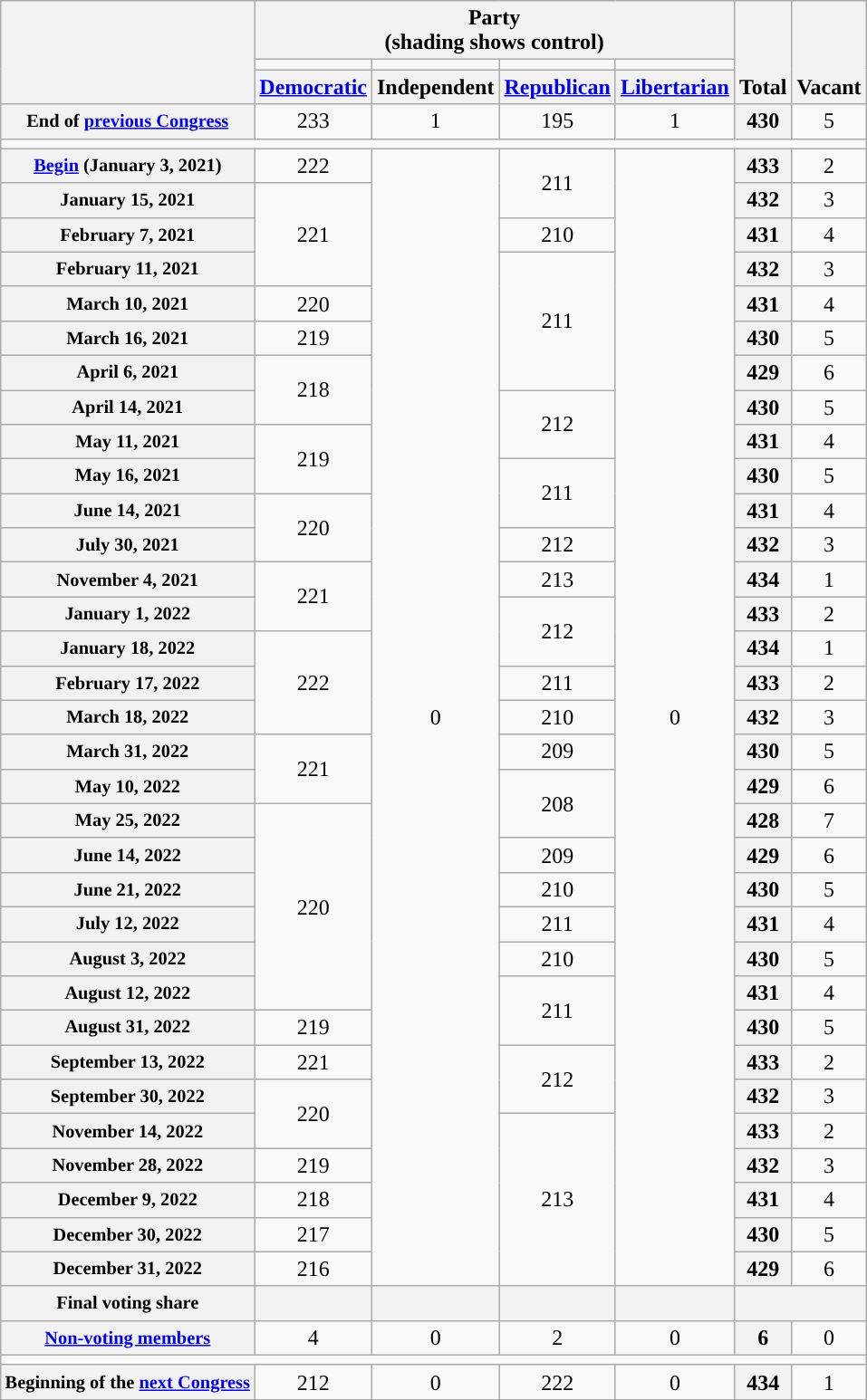<table class=wikitable style="text-align:center">
<tr style="vertical-align:bottom">
<th rowspan=3> </th>
<th colspan=4>Party<div>(shading shows control)</div></th>
<th rowspan=3>Total</th>
<th rowspan=3>Vacant</th>
</tr>
<tr style="height:5px">
<td style="background-color:"></td>
<td style="background-color:"></td>
<td style="background-color:"></td>
<td style="background-color:"></td>
</tr>
<tr>
<th><a href='#'>Democratic</a></th>
<th>Independent</th>
<th><a href='#'>Republican</a></th>
<th><a href='#'>Libertarian</a></th>
</tr>
<tr>
<th style="font-size:85%">End of <a href='#'>previous Congress</a></th>
<td>233</td>
<td>1</td>
<td>195</td>
<td>1</td>
<th>430</th>
<td>5</td>
</tr>
<tr>
<td colspan=99></td>
</tr>
<tr>
<th style="font-size:85%"><a href='#'>Begin</a> (January 3, 2021)</th>
<td>222</td>
<td rowspan="33">0</td>
<td rowspan="2">211</td>
<td rowspan="33">0</td>
<th>433</th>
<td>2</td>
</tr>
<tr>
<th style="font-size:85%">January 15, 2021</th>
<td rowspan="3" >221</td>
<th>432</th>
<td>3</td>
</tr>
<tr>
<th style="font-size:85%">February 7, 2021</th>
<td>210</td>
<th>431</th>
<td>4</td>
</tr>
<tr>
<th style="font-size:85%">February 11, 2021</th>
<td rowspan="4">211</td>
<th>432</th>
<td>3</td>
</tr>
<tr>
<th style="font-size:85%">March 10, 2021</th>
<td>220</td>
<th>431</th>
<td>4</td>
</tr>
<tr>
<th style="font-size:85%">March 16, 2021</th>
<td>219</td>
<th>430</th>
<td>5</td>
</tr>
<tr>
<th style="font-size:85%">April 6, 2021</th>
<td rowspan="2" >218</td>
<th>429</th>
<td>6</td>
</tr>
<tr>
<th style="font-size:85%">April 14, 2021</th>
<td rowspan="2">212</td>
<th>430</th>
<td>5</td>
</tr>
<tr>
<th style="font-size:85%">May 11, 2021</th>
<td rowspan="2" >219</td>
<th>431</th>
<td>4</td>
</tr>
<tr>
<th style="font-size:85%">May 16, 2021</th>
<td rowspan="2">211</td>
<th>430</th>
<td>5</td>
</tr>
<tr>
<th style="font-size:85%">June 14, 2021</th>
<td rowspan="2" >220</td>
<th>431</th>
<td>4</td>
</tr>
<tr>
<th style="font-size:85%">July 30, 2021</th>
<td>212</td>
<th>432</th>
<td>3</td>
</tr>
<tr>
<th style="font-size:85%">November 4, 2021</th>
<td rowspan="2" >221</td>
<td>213</td>
<th>434</th>
<td>1</td>
</tr>
<tr>
<th style="font-size:85%">January 1, 2022</th>
<td rowspan="2">212</td>
<th>433</th>
<td>2</td>
</tr>
<tr>
<th style="font-size:85%">January 18, 2022</th>
<td rowspan="3" >222</td>
<th>434</th>
<td>1</td>
</tr>
<tr>
<th style="font-size:85%">February 17, 2022</th>
<td>211</td>
<th>433</th>
<td>2</td>
</tr>
<tr>
<th style="font-size:85%">March 18, 2022</th>
<td>210</td>
<th>432</th>
<td>3</td>
</tr>
<tr>
<th style="font-size:85%">March 31, 2022</th>
<td rowspan="2" >221</td>
<td>209</td>
<th>430</th>
<td>5</td>
</tr>
<tr>
<th style="font-size:85%">May 10, 2022</th>
<td rowspan="2">208</td>
<th>429</th>
<td>6</td>
</tr>
<tr>
<th style="font-size:85%">May 25, 2022</th>
<td rowspan="6" >220</td>
<th>428</th>
<td>7</td>
</tr>
<tr>
<th style="font-size:85%">June 14, 2022</th>
<td>209</td>
<th>429</th>
<td>6</td>
</tr>
<tr>
<th style="font-size:85%">June 21, 2022</th>
<td>210</td>
<th>430</th>
<td>5</td>
</tr>
<tr>
<th style="font-size:85%">July 12, 2022</th>
<td>211</td>
<th>431</th>
<td>4</td>
</tr>
<tr>
<th style="font-size:85%">August 3, 2022</th>
<td>210</td>
<th>430</th>
<td>5</td>
</tr>
<tr>
<th style="font-size:85%">August 12, 2022</th>
<td rowspan="2">211</td>
<th>431</th>
<td>4</td>
</tr>
<tr>
<th style="font-size:85%">August 31, 2022</th>
<td>219</td>
<th>430</th>
<td>5</td>
</tr>
<tr>
<th style="font-size:85%">September 13, 2022</th>
<td>221</td>
<td rowspan="2">212</td>
<th>433</th>
<td>2</td>
</tr>
<tr>
<th style="font-size:85%">September 30, 2022</th>
<td rowspan="2" >220</td>
<th>432</th>
<td>3</td>
</tr>
<tr>
<th style="font-size:85%">November 14, 2022</th>
<td rowspan="5">213</td>
<th>433</th>
<td>2</td>
</tr>
<tr>
<th style="font-size:85%">November 28, 2022</th>
<td>219</td>
<th>432</th>
<td>3</td>
</tr>
<tr>
<th style="font-size:85%">December 9, 2022</th>
<td>218</td>
<th>431</th>
<td>4</td>
</tr>
<tr>
<th style="font-size:85%">December 30, 2022</th>
<td>217</td>
<th>430</th>
<td>5</td>
</tr>
<tr>
<th style="font-size:85%">December 31, 2022</th>
<td>216</td>
<th>429</th>
<td>6</td>
</tr>
<tr>
<th style="font-size:85%">Final voting share</th>
<th></th>
<th></th>
<th></th>
<th></th>
<th colspan="3"> </th>
</tr>
<tr>
<th style="font-size:85%"><a href='#'>Non-voting members</a></th>
<td>4</td>
<td>0</td>
<td>2</td>
<td>0</td>
<th>6</th>
<td>0</td>
</tr>
<tr>
<td colspan=99></td>
</tr>
<tr>
<th style="white-space:nowrap; font-size:85%;">Beginning of the <a href='#'>next Congress</a></th>
<td>212</td>
<td>0</td>
<td>222</td>
<td>0</td>
<th>434</th>
<td>1</td>
</tr>
</table>
